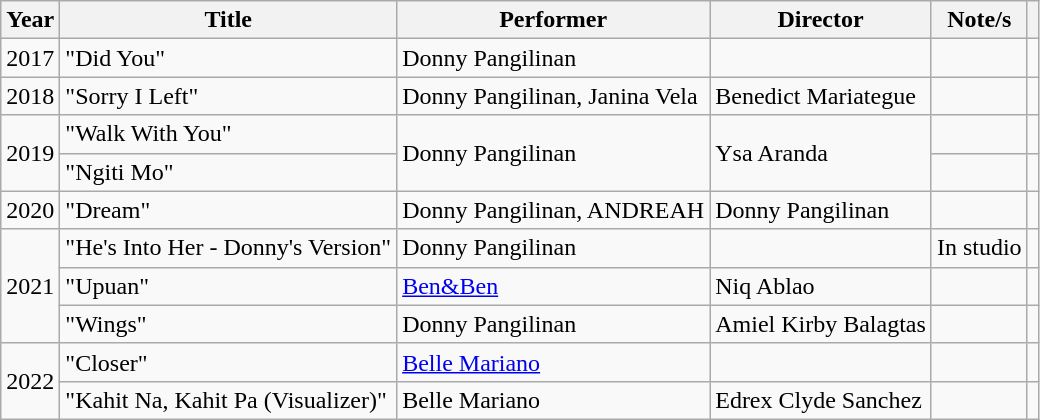<table class="wikitable">
<tr>
<th>Year</th>
<th>Title</th>
<th>Performer</th>
<th>Director</th>
<th>Note/s</th>
<th></th>
</tr>
<tr>
<td>2017</td>
<td>"Did You"</td>
<td>Donny Pangilinan</td>
<td></td>
<td></td>
<td></td>
</tr>
<tr>
<td>2018</td>
<td>"Sorry I Left"</td>
<td>Donny Pangilinan, Janina Vela</td>
<td>Benedict Mariategue</td>
<td></td>
<td></td>
</tr>
<tr>
<td rowspan="2">2019</td>
<td>"Walk With You"</td>
<td rowspan="2">Donny Pangilinan</td>
<td rowspan="2">Ysa Aranda</td>
<td></td>
<td></td>
</tr>
<tr>
<td>"Ngiti Mo"</td>
<td></td>
<td></td>
</tr>
<tr>
<td>2020</td>
<td>"Dream"</td>
<td>Donny Pangilinan, ANDREAH</td>
<td>Donny Pangilinan</td>
<td></td>
<td></td>
</tr>
<tr>
<td rowspan="3">2021</td>
<td>"He's Into Her - Donny's Version"</td>
<td>Donny Pangilinan</td>
<td></td>
<td>In studio</td>
<td></td>
</tr>
<tr>
<td>"Upuan"</td>
<td><a href='#'>Ben&Ben</a></td>
<td>Niq Ablao</td>
<td></td>
<td></td>
</tr>
<tr>
<td>"Wings"</td>
<td>Donny Pangilinan</td>
<td>Amiel Kirby Balagtas</td>
<td></td>
<td></td>
</tr>
<tr>
<td rowspan="2">2022</td>
<td>"Closer"</td>
<td><a href='#'>Belle Mariano</a></td>
<td></td>
<td></td>
<td></td>
</tr>
<tr>
<td>"Kahit Na, Kahit Pa (Visualizer)"</td>
<td>Belle Mariano</td>
<td>Edrex Clyde Sanchez</td>
<td></td>
<td></td>
</tr>
</table>
